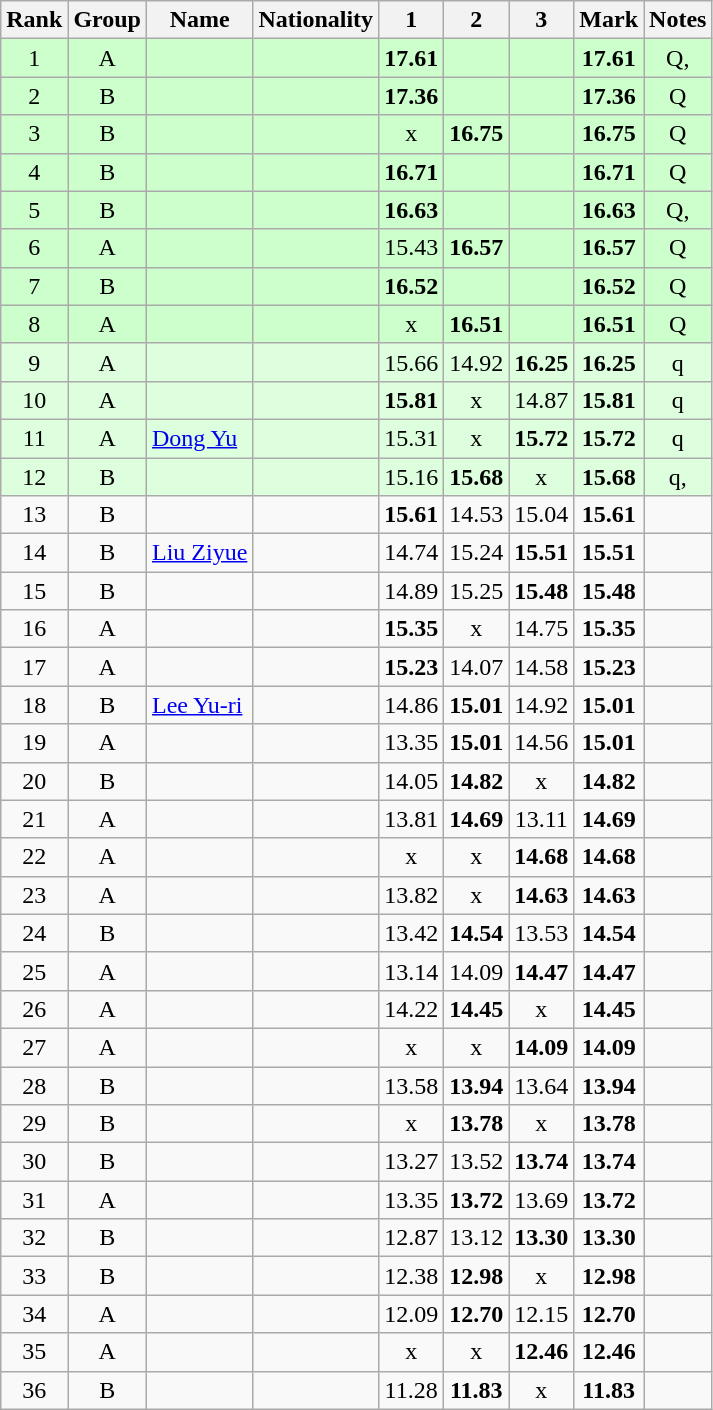<table class="wikitable sortable" style="text-align:center">
<tr>
<th>Rank</th>
<th>Group</th>
<th>Name</th>
<th>Nationality</th>
<th>1</th>
<th>2</th>
<th>3</th>
<th>Mark</th>
<th>Notes</th>
</tr>
<tr bgcolor=ccffcc>
<td>1</td>
<td>A</td>
<td align=left></td>
<td align=left></td>
<td><strong>17.61</strong></td>
<td></td>
<td></td>
<td><strong>17.61</strong></td>
<td>Q, </td>
</tr>
<tr bgcolor=ccffcc>
<td>2</td>
<td>B</td>
<td align=left></td>
<td align=left></td>
<td><strong>17.36</strong></td>
<td></td>
<td></td>
<td><strong>17.36</strong></td>
<td>Q</td>
</tr>
<tr bgcolor=ccffcc>
<td>3</td>
<td>B</td>
<td align=left></td>
<td align=left></td>
<td>x</td>
<td><strong>16.75</strong></td>
<td></td>
<td><strong>16.75</strong></td>
<td>Q</td>
</tr>
<tr bgcolor=ccffcc>
<td>4</td>
<td>B</td>
<td align=left></td>
<td align=left></td>
<td><strong>16.71</strong></td>
<td></td>
<td></td>
<td><strong>16.71</strong></td>
<td>Q</td>
</tr>
<tr bgcolor=ccffcc>
<td>5</td>
<td>B</td>
<td align=left></td>
<td align=left></td>
<td><strong>16.63</strong></td>
<td></td>
<td></td>
<td><strong>16.63</strong></td>
<td>Q, </td>
</tr>
<tr bgcolor=ccffcc>
<td>6</td>
<td>A</td>
<td align=left></td>
<td align=left></td>
<td>15.43</td>
<td><strong>16.57</strong></td>
<td></td>
<td><strong>16.57</strong></td>
<td>Q</td>
</tr>
<tr bgcolor=ccffcc>
<td>7</td>
<td>B</td>
<td align=left></td>
<td align=left></td>
<td><strong>16.52</strong></td>
<td></td>
<td></td>
<td><strong>16.52</strong></td>
<td>Q</td>
</tr>
<tr bgcolor=ccffcc>
<td>8</td>
<td>A</td>
<td align=left></td>
<td align=left></td>
<td>x</td>
<td><strong>16.51</strong></td>
<td></td>
<td><strong>16.51</strong></td>
<td>Q</td>
</tr>
<tr bgcolor=ddffdd>
<td>9</td>
<td>A</td>
<td align=left></td>
<td align=left></td>
<td>15.66</td>
<td>14.92</td>
<td><strong>16.25</strong></td>
<td><strong>16.25</strong></td>
<td>q</td>
</tr>
<tr bgcolor=ddffdd>
<td>10</td>
<td>A</td>
<td align=left></td>
<td align=left></td>
<td><strong>15.81</strong></td>
<td>x</td>
<td>14.87</td>
<td><strong>15.81</strong></td>
<td>q</td>
</tr>
<tr bgcolor=ddffdd>
<td>11</td>
<td>A</td>
<td align=left><a href='#'>Dong Yu</a></td>
<td align=left></td>
<td>15.31</td>
<td>x</td>
<td><strong>15.72</strong></td>
<td><strong>15.72</strong></td>
<td>q</td>
</tr>
<tr bgcolor=ddffdd>
<td>12</td>
<td>B</td>
<td align=left></td>
<td align=left></td>
<td>15.16</td>
<td><strong>15.68</strong></td>
<td>x</td>
<td><strong>15.68</strong></td>
<td>q, </td>
</tr>
<tr>
<td>13</td>
<td>B</td>
<td align=left></td>
<td align=left></td>
<td><strong>15.61</strong></td>
<td>14.53</td>
<td>15.04</td>
<td><strong>15.61</strong></td>
<td></td>
</tr>
<tr>
<td>14</td>
<td>B</td>
<td align=left><a href='#'>Liu Ziyue</a></td>
<td align=left></td>
<td>14.74</td>
<td>15.24</td>
<td><strong>15.51</strong></td>
<td><strong>15.51</strong></td>
<td></td>
</tr>
<tr>
<td>15</td>
<td>B</td>
<td align=left></td>
<td align=left></td>
<td>14.89</td>
<td>15.25</td>
<td><strong>15.48</strong></td>
<td><strong>15.48</strong></td>
<td></td>
</tr>
<tr>
<td>16</td>
<td>A</td>
<td align=left></td>
<td align=left></td>
<td><strong>15.35</strong></td>
<td>x</td>
<td>14.75</td>
<td><strong>15.35</strong></td>
<td></td>
</tr>
<tr>
<td>17</td>
<td>A</td>
<td align=left></td>
<td align=left></td>
<td><strong>15.23</strong></td>
<td>14.07</td>
<td>14.58</td>
<td><strong>15.23</strong></td>
<td></td>
</tr>
<tr>
<td>18</td>
<td>B</td>
<td align=left><a href='#'>Lee Yu-ri</a></td>
<td align=left></td>
<td>14.86</td>
<td><strong>15.01</strong></td>
<td>14.92</td>
<td><strong>15.01</strong></td>
<td></td>
</tr>
<tr>
<td>19</td>
<td>A</td>
<td align=left></td>
<td align=left></td>
<td>13.35</td>
<td><strong>15.01</strong></td>
<td>14.56</td>
<td><strong>15.01</strong></td>
<td></td>
</tr>
<tr>
<td>20</td>
<td>B</td>
<td align=left></td>
<td align=left></td>
<td>14.05</td>
<td><strong>14.82</strong></td>
<td>x</td>
<td><strong>14.82</strong></td>
<td></td>
</tr>
<tr>
<td>21</td>
<td>A</td>
<td align=left></td>
<td align=left></td>
<td>13.81</td>
<td><strong>14.69</strong></td>
<td>13.11</td>
<td><strong>14.69</strong></td>
<td></td>
</tr>
<tr>
<td>22</td>
<td>A</td>
<td align=left></td>
<td align=left></td>
<td>x</td>
<td>x</td>
<td><strong>14.68</strong></td>
<td><strong>14.68</strong></td>
<td></td>
</tr>
<tr>
<td>23</td>
<td>A</td>
<td align=left></td>
<td align=left></td>
<td>13.82</td>
<td>x</td>
<td><strong>14.63</strong></td>
<td><strong>14.63</strong></td>
<td></td>
</tr>
<tr>
<td>24</td>
<td>B</td>
<td align=left></td>
<td align=left></td>
<td>13.42</td>
<td><strong>14.54</strong></td>
<td>13.53</td>
<td><strong>14.54</strong></td>
<td></td>
</tr>
<tr>
<td>25</td>
<td>A</td>
<td align=left></td>
<td align=left></td>
<td>13.14</td>
<td>14.09</td>
<td><strong>14.47</strong></td>
<td><strong>14.47</strong></td>
<td></td>
</tr>
<tr>
<td>26</td>
<td>A</td>
<td align=left></td>
<td align=left></td>
<td>14.22</td>
<td><strong>14.45</strong></td>
<td>x</td>
<td><strong>14.45</strong></td>
<td></td>
</tr>
<tr>
<td>27</td>
<td>A</td>
<td align=left></td>
<td align=left></td>
<td>x</td>
<td>x</td>
<td><strong>14.09</strong></td>
<td><strong>14.09</strong></td>
<td></td>
</tr>
<tr>
<td>28</td>
<td>B</td>
<td align=left></td>
<td align=left></td>
<td>13.58</td>
<td><strong>13.94</strong></td>
<td>13.64</td>
<td><strong>13.94</strong></td>
<td></td>
</tr>
<tr>
<td>29</td>
<td>B</td>
<td align=left></td>
<td align=left></td>
<td>x</td>
<td><strong>13.78</strong></td>
<td>x</td>
<td><strong>13.78</strong></td>
<td></td>
</tr>
<tr>
<td>30</td>
<td>B</td>
<td align=left></td>
<td align=left></td>
<td>13.27</td>
<td>13.52</td>
<td><strong>13.74</strong></td>
<td><strong>13.74</strong></td>
<td></td>
</tr>
<tr>
<td>31</td>
<td>A</td>
<td align=left></td>
<td align=left></td>
<td>13.35</td>
<td><strong>13.72</strong></td>
<td>13.69</td>
<td><strong>13.72</strong></td>
<td></td>
</tr>
<tr>
<td>32</td>
<td>B</td>
<td align=left></td>
<td align=left></td>
<td>12.87</td>
<td>13.12</td>
<td><strong>13.30</strong></td>
<td><strong>13.30</strong></td>
<td></td>
</tr>
<tr>
<td>33</td>
<td>B</td>
<td align=left></td>
<td align=left></td>
<td>12.38</td>
<td><strong>12.98</strong></td>
<td>x</td>
<td><strong>12.98</strong></td>
<td></td>
</tr>
<tr>
<td>34</td>
<td>A</td>
<td align=left></td>
<td align=left></td>
<td>12.09</td>
<td><strong>12.70</strong></td>
<td>12.15</td>
<td><strong>12.70</strong></td>
<td></td>
</tr>
<tr>
<td>35</td>
<td>A</td>
<td align=left></td>
<td align=left></td>
<td>x</td>
<td>x</td>
<td><strong>12.46</strong></td>
<td><strong>12.46</strong></td>
<td></td>
</tr>
<tr>
<td>36</td>
<td>B</td>
<td align=left></td>
<td align=left></td>
<td>11.28</td>
<td><strong>11.83</strong></td>
<td>x</td>
<td><strong>11.83</strong></td>
<td></td>
</tr>
</table>
